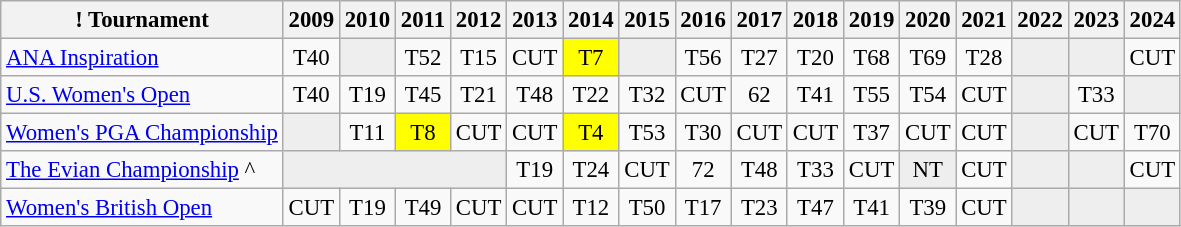<table class="wikitable" style="font-size:95%;text-align:center;">
<tr>
<th>! Tournament</th>
<th>2009</th>
<th>2010</th>
<th>2011</th>
<th>2012</th>
<th>2013</th>
<th>2014</th>
<th>2015</th>
<th>2016</th>
<th>2017</th>
<th>2018</th>
<th>2019</th>
<th>2020</th>
<th>2021</th>
<th>2022</th>
<th>2023</th>
<th>2024</th>
</tr>
<tr>
<td align=left><a href='#'>ANA Inspiration</a></td>
<td>T40</td>
<td style="background:#eeeeee;"></td>
<td>T52</td>
<td>T15</td>
<td>CUT</td>
<td style="background:yellow;">T7</td>
<td style="background:#eeeeee;"></td>
<td>T56</td>
<td>T27</td>
<td>T20</td>
<td>T68</td>
<td>T69</td>
<td>T28</td>
<td style="background:#eeeeee;"></td>
<td style="background:#eeeeee;"></td>
<td>CUT</td>
</tr>
<tr>
<td align=left><a href='#'>U.S. Women's Open</a></td>
<td>T40</td>
<td>T19</td>
<td>T45</td>
<td>T21</td>
<td>T48</td>
<td>T22</td>
<td>T32</td>
<td>CUT</td>
<td>62</td>
<td>T41</td>
<td>T55</td>
<td>T54</td>
<td>CUT</td>
<td style="background:#eeeeee;"></td>
<td>T33</td>
<td style="background:#eeeeee;"></td>
</tr>
<tr>
<td align=left><a href='#'>Women's PGA Championship</a></td>
<td style="background:#eeeeee;"></td>
<td>T11</td>
<td style="background:yellow;">T8</td>
<td>CUT</td>
<td>CUT</td>
<td style="background:yellow;">T4</td>
<td>T53</td>
<td>T30</td>
<td>CUT</td>
<td>CUT</td>
<td>T37</td>
<td>CUT</td>
<td>CUT</td>
<td style="background:#eeeeee;"></td>
<td>CUT</td>
<td>T70</td>
</tr>
<tr>
<td align=left><a href='#'>The Evian Championship</a> ^</td>
<td style="background:#eeeeee;" colspan=4></td>
<td>T19</td>
<td>T24</td>
<td>CUT</td>
<td>72</td>
<td>T48</td>
<td>T33</td>
<td>CUT</td>
<td style="background:#eeeeee;">NT</td>
<td>CUT</td>
<td style="background:#eeeeee;"></td>
<td style="background:#eeeeee;"></td>
<td>CUT</td>
</tr>
<tr>
<td align=left><a href='#'>Women's British Open</a></td>
<td>CUT</td>
<td>T19</td>
<td>T49</td>
<td>CUT</td>
<td>CUT</td>
<td>T12</td>
<td>T50</td>
<td>T17</td>
<td>T23</td>
<td>T47</td>
<td>T41</td>
<td>T39</td>
<td>CUT</td>
<td style="background:#eeeeee;"></td>
<td style="background:#eeeeee;"></td>
<td style="background:#eeeeee;"></td>
</tr>
</table>
